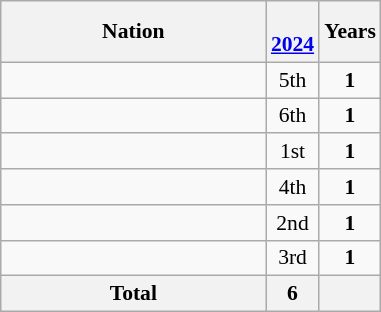<table class="wikitable" style="text-align:center; font-size:90%">
<tr>
<th width=170>Nation</th>
<th><br><a href='#'>2024</a></th>
<th>Years</th>
</tr>
<tr>
<td align=left></td>
<td>5th</td>
<td><strong>1</strong></td>
</tr>
<tr>
<td align=left></td>
<td>6th</td>
<td><strong>1</strong></td>
</tr>
<tr>
<td align=left></td>
<td>1st</td>
<td><strong>1</strong></td>
</tr>
<tr>
<td align=left></td>
<td>4th</td>
<td><strong>1</strong></td>
</tr>
<tr>
<td align=left></td>
<td>2nd</td>
<td><strong>1</strong></td>
</tr>
<tr>
<td align=left></td>
<td>3rd</td>
<td><strong>1</strong></td>
</tr>
<tr>
<th>Total</th>
<th>6</th>
<th></th>
</tr>
</table>
